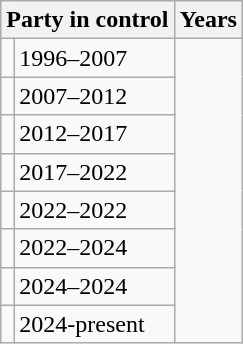<table class="wikitable">
<tr>
<th colspan="2">Party in control</th>
<th>Years</th>
</tr>
<tr>
<td></td>
<td>1996–2007</td>
</tr>
<tr>
<td></td>
<td>2007–2012</td>
</tr>
<tr>
<td></td>
<td>2012–2017</td>
</tr>
<tr>
<td></td>
<td>2017–2022</td>
</tr>
<tr>
<td></td>
<td>2022–2022</td>
</tr>
<tr>
<td></td>
<td>2022–2024</td>
</tr>
<tr>
<td></td>
<td>2024–2024</td>
</tr>
<tr>
<td></td>
<td>2024-present</td>
</tr>
</table>
